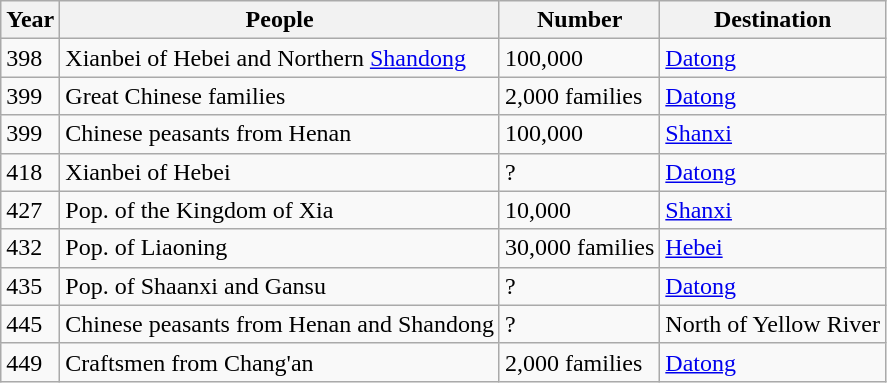<table class="wikitable">
<tr>
<th>Year</th>
<th>People</th>
<th>Number</th>
<th>Destination</th>
</tr>
<tr>
<td>398</td>
<td>Xianbei of Hebei and Northern <a href='#'>Shandong</a></td>
<td>100,000</td>
<td><a href='#'>Datong</a></td>
</tr>
<tr>
<td>399</td>
<td>Great Chinese families</td>
<td>2,000 families</td>
<td><a href='#'>Datong</a></td>
</tr>
<tr>
<td>399</td>
<td>Chinese peasants from Henan</td>
<td>100,000</td>
<td><a href='#'>Shanxi</a></td>
</tr>
<tr>
<td>418</td>
<td>Xianbei of Hebei</td>
<td>?</td>
<td><a href='#'>Datong</a></td>
</tr>
<tr>
<td>427</td>
<td>Pop. of the Kingdom of Xia</td>
<td>10,000</td>
<td><a href='#'>Shanxi</a></td>
</tr>
<tr>
<td>432</td>
<td>Pop. of Liaoning</td>
<td>30,000 families</td>
<td><a href='#'>Hebei</a></td>
</tr>
<tr>
<td>435</td>
<td>Pop. of Shaanxi and Gansu</td>
<td>?</td>
<td><a href='#'>Datong</a></td>
</tr>
<tr>
<td>445</td>
<td>Chinese peasants from Henan and Shandong</td>
<td>?</td>
<td>North of Yellow River</td>
</tr>
<tr>
<td>449</td>
<td>Craftsmen from Chang'an</td>
<td>2,000 families</td>
<td><a href='#'>Datong</a></td>
</tr>
</table>
